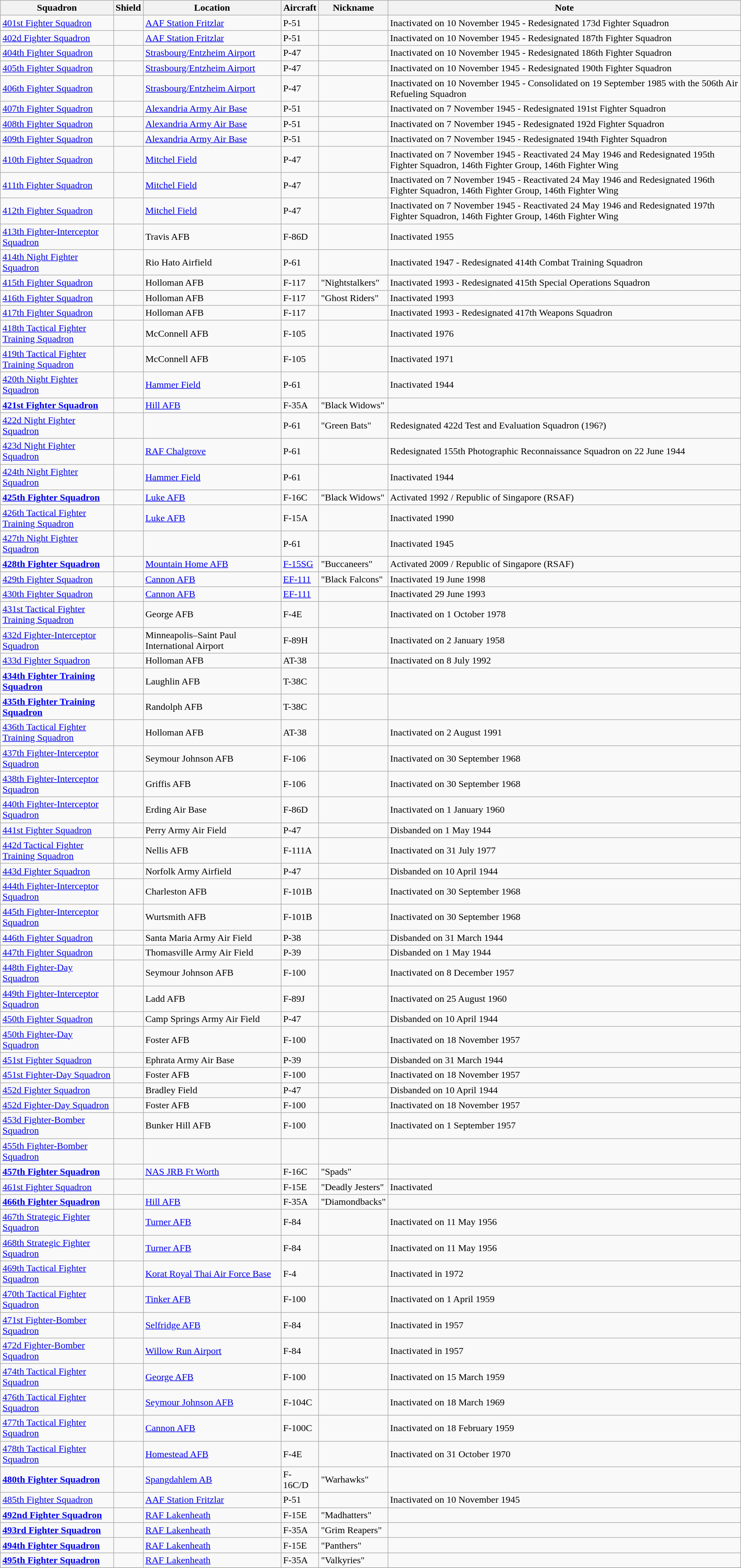<table class="wikitable sortable">
<tr>
<th>Squadron</th>
<th>Shield</th>
<th>Location</th>
<th>Aircraft</th>
<th>Nickname</th>
<th>Note</th>
</tr>
<tr>
<td><a href='#'>401st Fighter Squadron</a></td>
<td></td>
<td><a href='#'>AAF Station Fritzlar</a></td>
<td>P-51</td>
<td></td>
<td>Inactivated on 10 November 1945 - Redesignated 173d Fighter Squadron</td>
</tr>
<tr>
<td><a href='#'>402d Fighter Squadron</a></td>
<td></td>
<td><a href='#'>AAF Station Fritzlar</a></td>
<td>P-51</td>
<td></td>
<td>Inactivated on 10 November 1945 - Redesignated 187th Fighter Squadron</td>
</tr>
<tr>
<td><a href='#'>404th Fighter Squadron</a></td>
<td></td>
<td><a href='#'>Strasbourg/Entzheim Airport</a></td>
<td>P-47</td>
<td></td>
<td>Inactivated on 10 November 1945 - Redesignated 186th Fighter Squadron</td>
</tr>
<tr>
<td><a href='#'>405th Fighter Squadron</a></td>
<td></td>
<td><a href='#'>Strasbourg/Entzheim Airport</a></td>
<td>P-47</td>
<td></td>
<td>Inactivated on 10 November 1945 - Redesignated 190th Fighter Squadron</td>
</tr>
<tr>
<td><a href='#'>406th Fighter Squadron</a></td>
<td></td>
<td><a href='#'>Strasbourg/Entzheim Airport</a></td>
<td>P-47</td>
<td></td>
<td>Inactivated on 10 November 1945 - Consolidated on 19 September 1985 with the 506th Air Refueling Squadron</td>
</tr>
<tr>
<td><a href='#'>407th Fighter Squadron</a></td>
<td></td>
<td><a href='#'>Alexandria Army Air Base</a></td>
<td>P-51</td>
<td></td>
<td>Inactivated on 7 November 1945 - Redesignated 191st Fighter Squadron</td>
</tr>
<tr>
<td><a href='#'>408th Fighter Squadron</a></td>
<td></td>
<td><a href='#'>Alexandria Army Air Base</a></td>
<td>P-51</td>
<td></td>
<td>Inactivated on 7 November 1945 - Redesignated 192d Fighter Squadron</td>
</tr>
<tr>
<td><a href='#'>409th Fighter Squadron</a></td>
<td></td>
<td><a href='#'>Alexandria Army Air Base</a></td>
<td>P-51</td>
<td></td>
<td>Inactivated on 7 November 1945 - Redesignated 194th Fighter  Squadron</td>
</tr>
<tr>
<td><a href='#'>410th Fighter Squadron</a></td>
<td></td>
<td><a href='#'>Mitchel Field</a></td>
<td>P-47</td>
<td></td>
<td>Inactivated on 7 November 1945 - Reactivated 24 May 1946 and Redesignated 195th Fighter Squadron, 146th Fighter Group, 146th Fighter Wing</td>
</tr>
<tr>
<td><a href='#'>411th Fighter Squadron</a></td>
<td></td>
<td><a href='#'>Mitchel Field</a></td>
<td>P-47</td>
<td></td>
<td>Inactivated on 7 November 1945 - Reactivated 24 May 1946 and Redesignated 196th Fighter  Squadron, 146th Fighter Group, 146th Fighter Wing</td>
</tr>
<tr>
<td><a href='#'>412th Fighter Squadron</a></td>
<td></td>
<td><a href='#'>Mitchel Field</a></td>
<td>P-47</td>
<td></td>
<td>Inactivated on 7 November 1945 - Reactivated 24 May 1946 and Redesignated 197th Fighter  Squadron, 146th Fighter Group, 146th Fighter Wing</td>
</tr>
<tr>
<td><a href='#'>413th Fighter-Interceptor Squadron</a></td>
<td></td>
<td>Travis AFB</td>
<td>F-86D</td>
<td></td>
<td>Inactivated 1955</td>
</tr>
<tr>
<td><a href='#'>414th Night Fighter Squadron</a></td>
<td></td>
<td>Rio Hato Airfield</td>
<td>P-61</td>
<td></td>
<td>Inactivated 1947 - Redesignated 414th Combat Training Squadron</td>
</tr>
<tr>
<td><a href='#'>415th Fighter Squadron</a></td>
<td></td>
<td>Holloman AFB</td>
<td>F-117</td>
<td>"Nightstalkers"</td>
<td>Inactivated 1993 - Redesignated 415th Special Operations Squadron</td>
</tr>
<tr>
<td><a href='#'>416th Fighter Squadron</a></td>
<td></td>
<td>Holloman AFB</td>
<td>F-117</td>
<td>"Ghost Riders"</td>
<td>Inactivated 1993</td>
</tr>
<tr>
<td><a href='#'>417th Fighter Squadron</a></td>
<td></td>
<td>Holloman AFB</td>
<td>F-117</td>
<td></td>
<td>Inactivated 1993 - Redesignated 417th Weapons Squadron</td>
</tr>
<tr>
<td><a href='#'>418th Tactical Fighter Training Squadron</a></td>
<td></td>
<td>McConnell AFB</td>
<td>F-105</td>
<td></td>
<td>Inactivated 1976</td>
</tr>
<tr>
<td><a href='#'>419th Tactical Fighter Training Squadron</a></td>
<td></td>
<td>McConnell AFB</td>
<td>F-105</td>
<td></td>
<td>Inactivated 1971</td>
</tr>
<tr>
<td><a href='#'>420th Night Fighter Squadron</a></td>
<td></td>
<td><a href='#'>Hammer Field</a></td>
<td>P-61</td>
<td></td>
<td>Inactivated 1944</td>
</tr>
<tr>
<td><strong><a href='#'>421st Fighter Squadron</a></strong></td>
<td></td>
<td><a href='#'>Hill AFB</a></td>
<td>F-35A</td>
<td>"Black Widows"</td>
<td></td>
</tr>
<tr>
<td><a href='#'>422d Night Fighter Squadron</a></td>
<td></td>
<td></td>
<td>P-61</td>
<td>"Green Bats"</td>
<td>Redesignated 422d Test and Evaluation Squadron (196?)</td>
</tr>
<tr>
<td><a href='#'>423d Night Fighter Squadron</a></td>
<td></td>
<td><a href='#'>RAF Chalgrove</a></td>
<td>P-61</td>
<td></td>
<td>Redesignated 155th Photographic Reconnaissance Squadron on 22 June 1944</td>
</tr>
<tr>
<td><a href='#'>424th Night Fighter Squadron</a></td>
<td></td>
<td><a href='#'>Hammer Field</a></td>
<td>P-61</td>
<td></td>
<td>Inactivated 1944</td>
</tr>
<tr>
<td><strong><a href='#'>425th Fighter Squadron</a></strong></td>
<td></td>
<td><a href='#'>Luke AFB</a></td>
<td>F-16C</td>
<td>"Black Widows"</td>
<td>Activated 1992 / Republic of Singapore (RSAF)</td>
</tr>
<tr>
<td><a href='#'>426th Tactical Fighter Training Squadron</a></td>
<td></td>
<td><a href='#'>Luke AFB</a></td>
<td>F-15A</td>
<td></td>
<td>Inactivated 1990</td>
</tr>
<tr>
<td><a href='#'>427th Night Fighter Squadron</a></td>
<td></td>
<td></td>
<td>P-61</td>
<td></td>
<td>Inactivated 1945</td>
</tr>
<tr>
<td><strong><a href='#'>428th Fighter Squadron</a></strong></td>
<td></td>
<td><a href='#'>Mountain Home AFB</a></td>
<td><a href='#'>F-15SG</a></td>
<td>"Buccaneers"</td>
<td>Activated 2009 / Republic of Singapore (RSAF)</td>
</tr>
<tr>
<td><a href='#'>429th Fighter Squadron</a></td>
<td></td>
<td><a href='#'>Cannon AFB</a></td>
<td><a href='#'>EF-111</a></td>
<td>"Black Falcons"</td>
<td>Inactivated 19 June 1998</td>
</tr>
<tr>
<td><a href='#'>430th Fighter Squadron</a></td>
<td></td>
<td><a href='#'>Cannon AFB</a></td>
<td><a href='#'>EF-111</a></td>
<td></td>
<td>Inactivated 29 June 1993</td>
</tr>
<tr>
<td><a href='#'>431st Tactical Fighter Training Squadron</a></td>
<td></td>
<td>George AFB</td>
<td>F-4E</td>
<td></td>
<td>Inactivated on 1 October 1978</td>
</tr>
<tr>
<td><a href='#'>432d Fighter-Interceptor Squadron</a></td>
<td></td>
<td>Minneapolis–Saint Paul International Airport</td>
<td>F-89H</td>
<td></td>
<td>Inactivated on 2 January 1958</td>
</tr>
<tr>
<td><a href='#'>433d Fighter Squadron</a></td>
<td></td>
<td>Holloman AFB</td>
<td>AT-38</td>
<td></td>
<td>Inactivated on 8 July 1992</td>
</tr>
<tr>
<td><strong><a href='#'>434th Fighter Training Squadron</a></strong></td>
<td></td>
<td>Laughlin AFB</td>
<td>T-38C</td>
<td></td>
<td></td>
</tr>
<tr>
<td><strong><a href='#'>435th Fighter Training Squadron</a></strong></td>
<td></td>
<td>Randolph AFB</td>
<td>T-38C</td>
<td></td>
<td></td>
</tr>
<tr>
<td><a href='#'>436th Tactical Fighter Training Squadron</a></td>
<td></td>
<td>Holloman AFB</td>
<td>AT-38</td>
<td></td>
<td>Inactivated on 2 August 1991</td>
</tr>
<tr>
<td><a href='#'>437th Fighter-Interceptor Squadron</a></td>
<td></td>
<td>Seymour Johnson AFB</td>
<td>F-106</td>
<td></td>
<td>Inactivated on 30 September 1968</td>
</tr>
<tr>
<td><a href='#'>438th Fighter-Interceptor Squadron</a></td>
<td></td>
<td>Griffis AFB</td>
<td>F-106</td>
<td></td>
<td>Inactivated on 30 September 1968</td>
</tr>
<tr>
<td><a href='#'>440th Fighter-Interceptor Squadron</a></td>
<td></td>
<td>Erding Air Base</td>
<td>F-86D</td>
<td></td>
<td>Inactivated on 1 January 1960</td>
</tr>
<tr>
<td><a href='#'>441st Fighter Squadron</a></td>
<td></td>
<td>Perry Army Air Field</td>
<td>P-47</td>
<td></td>
<td>Disbanded on 1 May 1944</td>
</tr>
<tr>
<td><a href='#'>442d Tactical Fighter Training Squadron</a></td>
<td></td>
<td>Nellis AFB</td>
<td>F-111A</td>
<td></td>
<td>Inactivated on 31 July 1977</td>
</tr>
<tr>
<td><a href='#'>443d Fighter Squadron</a></td>
<td></td>
<td>Norfolk Army Airfield</td>
<td>P-47</td>
<td></td>
<td>Disbanded on 10 April 1944</td>
</tr>
<tr>
<td><a href='#'>444th Fighter-Interceptor Squadron</a></td>
<td></td>
<td>Charleston AFB</td>
<td>F-101B</td>
<td></td>
<td>Inactivated on 30 September 1968</td>
</tr>
<tr>
<td><a href='#'>445th Fighter-Interceptor Squadron</a></td>
<td></td>
<td>Wurtsmith AFB</td>
<td>F-101B</td>
<td></td>
<td>Inactivated on 30 September 1968</td>
</tr>
<tr>
<td><a href='#'>446th Fighter Squadron</a></td>
<td></td>
<td>Santa Maria Army Air Field</td>
<td>P-38</td>
<td></td>
<td>Disbanded on 31 March 1944</td>
</tr>
<tr>
<td><a href='#'>447th Fighter Squadron</a></td>
<td></td>
<td>Thomasville Army Air Field</td>
<td>P-39</td>
<td></td>
<td>Disbanded on 1 May 1944</td>
</tr>
<tr>
<td><a href='#'>448th Fighter-Day Squadron</a></td>
<td></td>
<td>Seymour Johnson AFB</td>
<td>F-100</td>
<td></td>
<td>Inactivated on 8 December 1957</td>
</tr>
<tr>
<td><a href='#'>449th Fighter-Interceptor Squadron</a></td>
<td></td>
<td>Ladd AFB</td>
<td>F-89J</td>
<td></td>
<td>Inactivated on 25 August 1960</td>
</tr>
<tr>
<td><a href='#'>450th Fighter Squadron</a></td>
<td></td>
<td>Camp Springs Army Air Field</td>
<td>P-47</td>
<td></td>
<td>Disbanded on 10 April 1944</td>
</tr>
<tr>
<td><a href='#'>450th Fighter-Day Squadron</a></td>
<td></td>
<td>Foster AFB</td>
<td>F-100</td>
<td></td>
<td>Inactivated on 18 November 1957</td>
</tr>
<tr>
<td><a href='#'>451st Fighter Squadron</a></td>
<td></td>
<td>Ephrata Army Air Base</td>
<td>P-39</td>
<td></td>
<td>Disbanded on 31 March 1944</td>
</tr>
<tr>
<td><a href='#'>451st Fighter-Day Squadron</a></td>
<td></td>
<td>Foster AFB</td>
<td>F-100</td>
<td></td>
<td>Inactivated on 18 November 1957</td>
</tr>
<tr>
<td><a href='#'>452d Fighter Squadron</a></td>
<td></td>
<td>Bradley Field</td>
<td>P-47</td>
<td></td>
<td>Disbanded on 10 April 1944</td>
</tr>
<tr>
<td><a href='#'>452d Fighter-Day Squadron</a></td>
<td></td>
<td>Foster AFB</td>
<td>F-100</td>
<td></td>
<td>Inactivated on 18 November 1957</td>
</tr>
<tr>
<td><a href='#'>453d Fighter-Bomber Squadron</a></td>
<td></td>
<td>Bunker Hill AFB</td>
<td>F-100</td>
<td></td>
<td>Inactivated on 1 September 1957</td>
</tr>
<tr>
<td><a href='#'>455th Fighter-Bomber Squadron</a></td>
<td></td>
<td></td>
<td></td>
<td></td>
<td></td>
</tr>
<tr>
<td><strong><a href='#'>457th Fighter Squadron</a></strong></td>
<td></td>
<td><a href='#'>NAS JRB Ft Worth</a></td>
<td>F-16C</td>
<td>"Spads"</td>
<td></td>
</tr>
<tr>
<td><a href='#'>461st Fighter Squadron</a></td>
<td></td>
<td></td>
<td>F-15E</td>
<td>"Deadly Jesters"</td>
<td>Inactivated</td>
</tr>
<tr>
<td><strong><a href='#'>466th Fighter Squadron</a></strong></td>
<td></td>
<td><a href='#'>Hill AFB</a></td>
<td>F-35A</td>
<td>"Diamondbacks"</td>
<td></td>
</tr>
<tr>
<td><a href='#'>467th Strategic Fighter Squadron</a></td>
<td></td>
<td><a href='#'>Turner AFB</a></td>
<td>F-84</td>
<td></td>
<td>Inactivated on 11 May 1956</td>
</tr>
<tr>
<td><a href='#'>468th Strategic Fighter Squadron</a></td>
<td></td>
<td><a href='#'>Turner AFB</a></td>
<td>F-84</td>
<td></td>
<td>Inactivated on 11 May 1956</td>
</tr>
<tr>
<td><a href='#'>469th Tactical Fighter Squadron</a></td>
<td></td>
<td><a href='#'>Korat Royal Thai Air Force Base</a></td>
<td>F-4</td>
<td></td>
<td>Inactivated in 1972</td>
</tr>
<tr>
<td><a href='#'>470th Tactical Fighter Squadron</a></td>
<td></td>
<td><a href='#'>Tinker AFB</a></td>
<td>F-100</td>
<td></td>
<td>Inactivated on 1 April 1959</td>
</tr>
<tr>
<td><a href='#'>471st Fighter-Bomber Squadron</a></td>
<td></td>
<td><a href='#'>Selfridge AFB</a></td>
<td>F-84</td>
<td></td>
<td>Inactivated in 1957</td>
</tr>
<tr>
<td><a href='#'>472d Fighter-Bomber Squadron</a></td>
<td></td>
<td><a href='#'>Willow Run Airport</a></td>
<td>F-84</td>
<td></td>
<td>Inactivated in 1957</td>
</tr>
<tr>
<td><a href='#'>474th Tactical Fighter Squadron</a></td>
<td></td>
<td><a href='#'>George AFB</a></td>
<td>F-100</td>
<td></td>
<td>Inactivated on 15 March 1959</td>
</tr>
<tr>
<td><a href='#'>476th Tactical Fighter Squadron</a></td>
<td></td>
<td><a href='#'>Seymour Johnson AFB</a></td>
<td>F-104C</td>
<td></td>
<td>Inactivated on 18 March 1969</td>
</tr>
<tr>
<td><a href='#'>477th Tactical Fighter Squadron</a></td>
<td></td>
<td><a href='#'>Cannon AFB</a></td>
<td>F-100C</td>
<td></td>
<td>Inactivated on 18 February 1959</td>
</tr>
<tr>
<td><a href='#'>478th Tactical Fighter Squadron</a></td>
<td></td>
<td><a href='#'>Homestead AFB</a></td>
<td>F-4E</td>
<td></td>
<td>Inactivated on 31 October 1970</td>
</tr>
<tr>
<td><strong><a href='#'>480th Fighter Squadron</a></strong></td>
<td></td>
<td><a href='#'>Spangdahlem AB</a></td>
<td>F-16C/D</td>
<td>"Warhawks"</td>
<td></td>
</tr>
<tr>
<td><a href='#'>485th Fighter Squadron</a></td>
<td></td>
<td><a href='#'>AAF Station Fritzlar</a></td>
<td>P-51</td>
<td></td>
<td>Inactivated on 10 November 1945</td>
</tr>
<tr>
<td><strong><a href='#'>492nd Fighter Squadron</a></strong></td>
<td></td>
<td><a href='#'>RAF Lakenheath</a></td>
<td>F-15E</td>
<td>"Madhatters"</td>
<td></td>
</tr>
<tr>
<td><strong><a href='#'>493rd Fighter Squadron</a></strong></td>
<td></td>
<td><a href='#'>RAF Lakenheath</a></td>
<td>F-35A</td>
<td>"Grim Reapers"</td>
<td></td>
</tr>
<tr>
<td><strong><a href='#'>494th Fighter Squadron</a></strong></td>
<td></td>
<td><a href='#'>RAF Lakenheath</a></td>
<td>F-15E</td>
<td>"Panthers"</td>
<td></td>
</tr>
<tr>
<td><strong><a href='#'>495th Fighter Squadron</a></strong></td>
<td></td>
<td><a href='#'>RAF Lakenheath</a></td>
<td>F-35A</td>
<td>"Valkyries"</td>
<td></td>
</tr>
<tr>
</tr>
</table>
